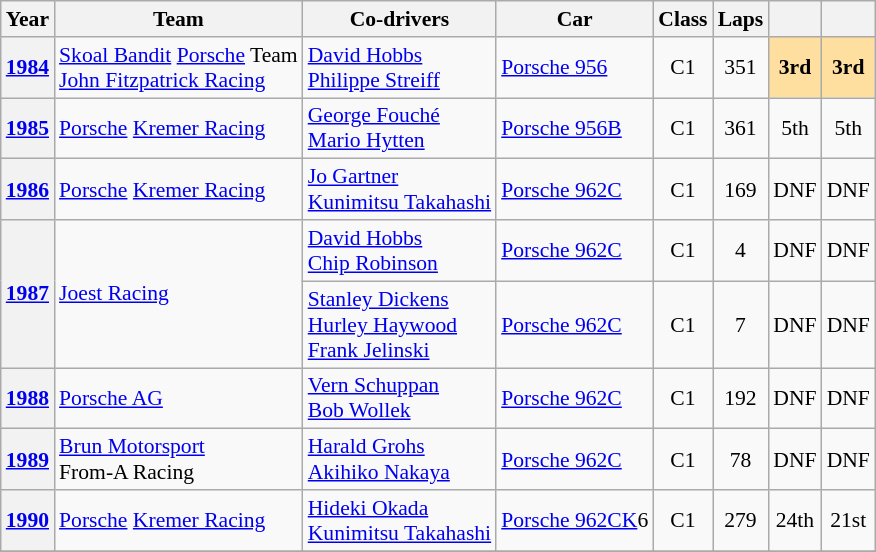<table class="wikitable" style="text-align:center; font-size:90%">
<tr>
<th>Year</th>
<th>Team</th>
<th>Co-drivers</th>
<th>Car</th>
<th>Class</th>
<th>Laps</th>
<th></th>
<th></th>
</tr>
<tr>
<th><a href='#'>1984</a></th>
<td align="left"> <a href='#'>Skoal Bandit</a> <a href='#'>Porsche</a> Team<br> <a href='#'>John Fitzpatrick Racing</a></td>
<td align="left"> <a href='#'>David Hobbs</a><br> <a href='#'>Philippe Streiff</a></td>
<td align="left"><a href='#'>Porsche 956</a></td>
<td>C1</td>
<td>351</td>
<td style="background:#FFDF9F;"><strong>3rd</strong></td>
<td style="background:#FFDF9F;"><strong>3rd</strong></td>
</tr>
<tr>
<th><a href='#'>1985</a></th>
<td align="left"> <a href='#'>Porsche</a> <a href='#'>Kremer Racing</a></td>
<td align="left"> <a href='#'>George Fouché</a><br> <a href='#'>Mario Hytten</a></td>
<td align="left"><a href='#'>Porsche 956B</a></td>
<td>C1</td>
<td>361</td>
<td>5th</td>
<td>5th</td>
</tr>
<tr>
<th><a href='#'>1986</a></th>
<td align="left"> <a href='#'>Porsche</a> <a href='#'>Kremer Racing</a></td>
<td align="left"> <a href='#'>Jo Gartner</a><br> <a href='#'>Kunimitsu Takahashi</a></td>
<td align="left"><a href='#'>Porsche 962C</a></td>
<td>C1</td>
<td>169</td>
<td>DNF</td>
<td>DNF</td>
</tr>
<tr>
<th rowspan=2><a href='#'>1987</a></th>
<td align="left" rowspan=2> <a href='#'>Joest Racing</a></td>
<td align="left"> <a href='#'>David Hobbs</a><br> <a href='#'>Chip Robinson</a></td>
<td align="left"><a href='#'>Porsche 962C</a></td>
<td>C1</td>
<td>4</td>
<td>DNF</td>
<td>DNF</td>
</tr>
<tr>
<td align="left"> <a href='#'>Stanley Dickens</a><br> <a href='#'>Hurley Haywood</a><br> <a href='#'>Frank Jelinski</a></td>
<td align="left"><a href='#'>Porsche 962C</a></td>
<td>C1</td>
<td>7</td>
<td>DNF</td>
<td>DNF</td>
</tr>
<tr>
<th><a href='#'>1988</a></th>
<td align="left"> <a href='#'>Porsche AG</a></td>
<td align="left"> <a href='#'>Vern Schuppan</a><br> <a href='#'>Bob Wollek</a></td>
<td align="left"><a href='#'>Porsche 962C</a></td>
<td>C1</td>
<td>192</td>
<td>DNF</td>
<td>DNF</td>
</tr>
<tr>
<th><a href='#'>1989</a></th>
<td align="left"> <a href='#'>Brun Motorsport</a><br> From-A Racing</td>
<td align="left"> <a href='#'>Harald Grohs</a><br> <a href='#'>Akihiko Nakaya</a></td>
<td align="left"><a href='#'>Porsche 962C</a></td>
<td>C1</td>
<td>78</td>
<td>DNF</td>
<td>DNF</td>
</tr>
<tr>
<th><a href='#'>1990</a></th>
<td align="left"> <a href='#'>Porsche</a> <a href='#'>Kremer Racing</a></td>
<td align="left"> <a href='#'>Hideki Okada</a><br> <a href='#'>Kunimitsu Takahashi</a></td>
<td align="left"><a href='#'>Porsche 962CK</a>6</td>
<td>C1</td>
<td>279</td>
<td>24th</td>
<td>21st</td>
</tr>
<tr>
</tr>
</table>
